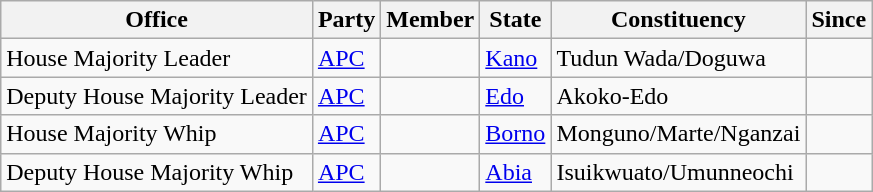<table class="sortable wikitable">
<tr>
<th>Office</th>
<th>Party</th>
<th>Member</th>
<th>State</th>
<th>Constituency</th>
<th>Since</th>
</tr>
<tr>
<td>House Majority Leader</td>
<td><a href='#'>APC</a></td>
<td></td>
<td><a href='#'>Kano</a></td>
<td>Tudun Wada/Doguwa</td>
<td></td>
</tr>
<tr>
<td>Deputy House Majority Leader</td>
<td><a href='#'>APC</a></td>
<td></td>
<td><a href='#'>Edo</a></td>
<td>Akoko-Edo</td>
<td></td>
</tr>
<tr>
<td>House Majority Whip</td>
<td><a href='#'>APC</a></td>
<td></td>
<td><a href='#'>Borno</a></td>
<td>Monguno/Marte/Nganzai</td>
<td></td>
</tr>
<tr>
<td>Deputy House Majority Whip</td>
<td><a href='#'>APC</a></td>
<td></td>
<td><a href='#'>Abia</a></td>
<td>Isuikwuato/Umunneochi</td>
<td></td>
</tr>
</table>
